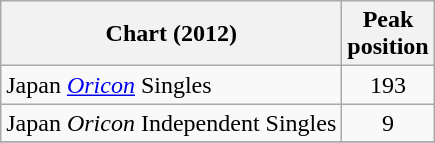<table class="wikitable">
<tr>
<th align="left">Chart (2012)</th>
<th align="center">Peak<br>position</th>
</tr>
<tr>
<td>Japan <em><a href='#'>Oricon</a></em> Singles</td>
<td align="center">193</td>
</tr>
<tr>
<td>Japan <em>Oricon</em> Independent Singles</td>
<td align="center">9</td>
</tr>
<tr>
</tr>
</table>
